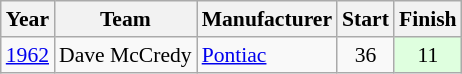<table class="wikitable" style="font-size: 90%;">
<tr>
<th>Year</th>
<th>Team</th>
<th>Manufacturer</th>
<th>Start</th>
<th>Finish</th>
</tr>
<tr>
<td><a href='#'>1962</a></td>
<td>Dave McCredy</td>
<td><a href='#'>Pontiac</a></td>
<td align=center>36</td>
<td align=center style="background:#DFFFDF;">11</td>
</tr>
</table>
